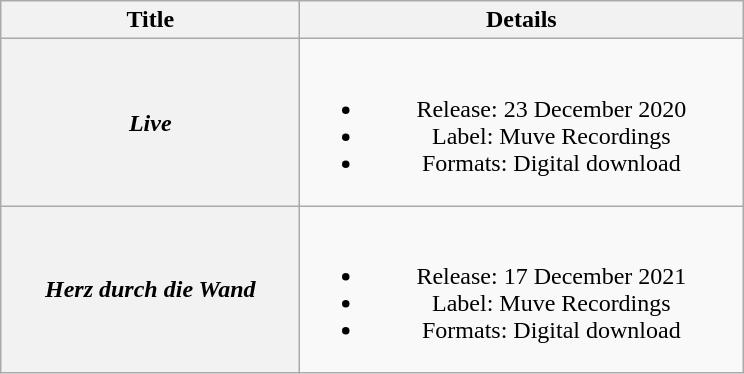<table class="wikitable plainrowheaders" style="text-align:center;">
<tr>
<th scope="col" style="width:12em;">Title</th>
<th scope="col" style="width:18em;">Details</th>
</tr>
<tr>
<th scope="row"><em>Live</em></th>
<td><br><ul><li>Release: 23 December 2020</li><li>Label: Muve Recordings</li><li>Formats: Digital download</li></ul></td>
</tr>
<tr>
<th scope="row"><em>Herz durch die Wand</em></th>
<td><br><ul><li>Release: 17 December 2021</li><li>Label: Muve Recordings</li><li>Formats: Digital download</li></ul></td>
</tr>
</table>
